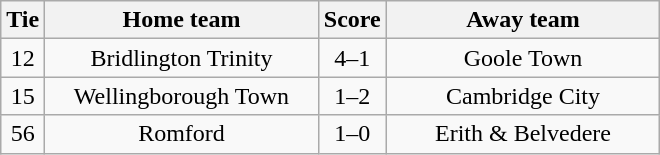<table class="wikitable" style="text-align:center;">
<tr>
<th width=20>Tie</th>
<th width=175>Home team</th>
<th width=20>Score</th>
<th width=175>Away team</th>
</tr>
<tr>
<td>12</td>
<td>Bridlington Trinity</td>
<td>4–1</td>
<td>Goole Town</td>
</tr>
<tr>
<td>15</td>
<td>Wellingborough Town</td>
<td>1–2</td>
<td>Cambridge City</td>
</tr>
<tr>
<td>56</td>
<td>Romford</td>
<td>1–0</td>
<td>Erith & Belvedere</td>
</tr>
</table>
